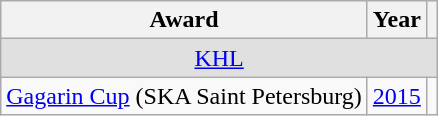<table class="wikitable">
<tr>
<th>Award</th>
<th>Year</th>
<th></th>
</tr>
<tr ALIGN="center" bgcolor="#e0e0e0">
<td colspan="3"><a href='#'>KHL</a></td>
</tr>
<tr>
<td><a href='#'>Gagarin Cup</a> (SKA Saint Petersburg)</td>
<td><a href='#'>2015</a></td>
<td></td>
</tr>
</table>
